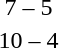<table style="text-align:center">
<tr>
<th width=200></th>
<th width=100></th>
<th width=200></th>
</tr>
<tr>
<td align=right><strong></strong></td>
<td>7 – 5</td>
<td align=left></td>
</tr>
<tr>
<td align=right><strong></strong></td>
<td>10 – 4</td>
<td align=left></td>
</tr>
</table>
